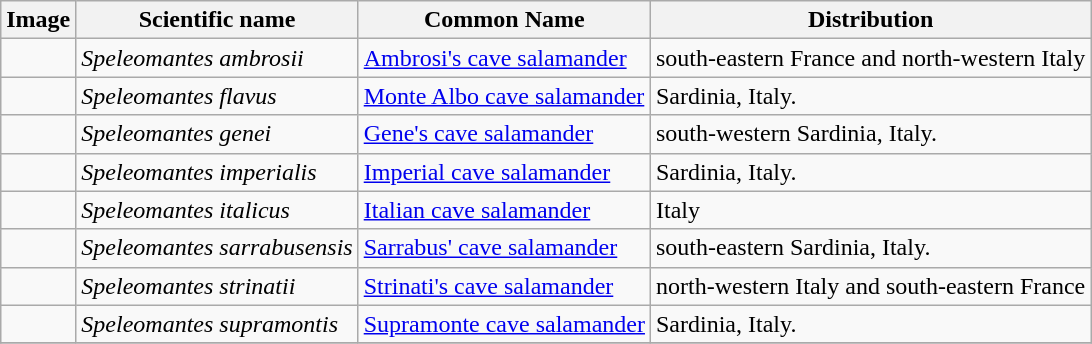<table class="wikitable">
<tr>
<th>Image</th>
<th>Scientific name</th>
<th>Common Name</th>
<th>Distribution</th>
</tr>
<tr>
<td></td>
<td><em>Speleomantes ambrosii</em></td>
<td><a href='#'>Ambrosi's cave salamander</a></td>
<td>south-eastern France and north-western Italy</td>
</tr>
<tr>
<td></td>
<td><em>Speleomantes flavus</em></td>
<td><a href='#'>Monte Albo cave salamander</a></td>
<td>Sardinia, Italy.</td>
</tr>
<tr>
<td></td>
<td><em>Speleomantes genei</em></td>
<td><a href='#'>Gene's cave salamander</a></td>
<td>south-western Sardinia, Italy.</td>
</tr>
<tr>
<td></td>
<td><em>Speleomantes imperialis</em></td>
<td><a href='#'>Imperial cave salamander</a></td>
<td>Sardinia, Italy.</td>
</tr>
<tr>
<td></td>
<td><em>Speleomantes italicus</em></td>
<td><a href='#'>Italian cave salamander</a></td>
<td>Italy</td>
</tr>
<tr>
<td></td>
<td><em>Speleomantes sarrabusensis</em></td>
<td><a href='#'>Sarrabus' cave salamander</a></td>
<td>south-eastern Sardinia, Italy.</td>
</tr>
<tr>
<td></td>
<td><em>Speleomantes strinatii</em></td>
<td><a href='#'>Strinati's cave salamander</a></td>
<td>north-western Italy and south-eastern France</td>
</tr>
<tr>
<td></td>
<td><em>Speleomantes supramontis</em></td>
<td><a href='#'>Supramonte cave salamander</a></td>
<td>Sardinia, Italy.</td>
</tr>
<tr>
</tr>
</table>
